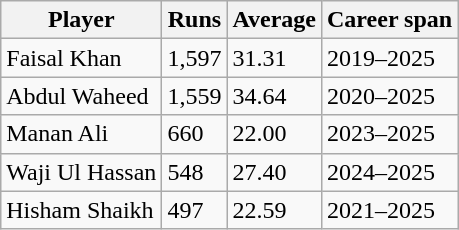<table class="wikitable">
<tr>
<th>Player</th>
<th>Runs</th>
<th>Average</th>
<th>Career span</th>
</tr>
<tr>
<td>Faisal Khan</td>
<td>1,597</td>
<td>31.31</td>
<td>2019–2025</td>
</tr>
<tr>
<td>Abdul Waheed</td>
<td>1,559</td>
<td>34.64</td>
<td>2020–2025</td>
</tr>
<tr>
<td>Manan Ali</td>
<td>660</td>
<td>22.00</td>
<td>2023–2025</td>
</tr>
<tr>
<td>Waji Ul Hassan</td>
<td>548</td>
<td>27.40</td>
<td>2024–2025</td>
</tr>
<tr>
<td>Hisham Shaikh</td>
<td>497</td>
<td>22.59</td>
<td>2021–2025</td>
</tr>
</table>
